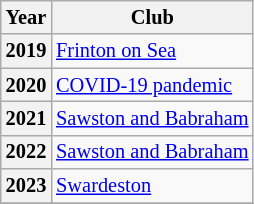<table class="wikitable" style="font-size:85%">
<tr>
<th>Year</th>
<th>Club</th>
</tr>
<tr>
<th scope="row">2019</th>
<td><a href='#'>Frinton on Sea</a></td>
</tr>
<tr>
<th scope="row">2020</th>
<td><a href='#'>COVID-19 pandemic</a></td>
</tr>
<tr>
<th scope="row">2021</th>
<td><a href='#'>Sawston and Babraham</a></td>
</tr>
<tr>
<th scope="row">2022</th>
<td><a href='#'>Sawston and Babraham</a></td>
</tr>
<tr>
<th scope="row">2023</th>
<td><a href='#'>Swardeston</a></td>
</tr>
<tr>
</tr>
</table>
